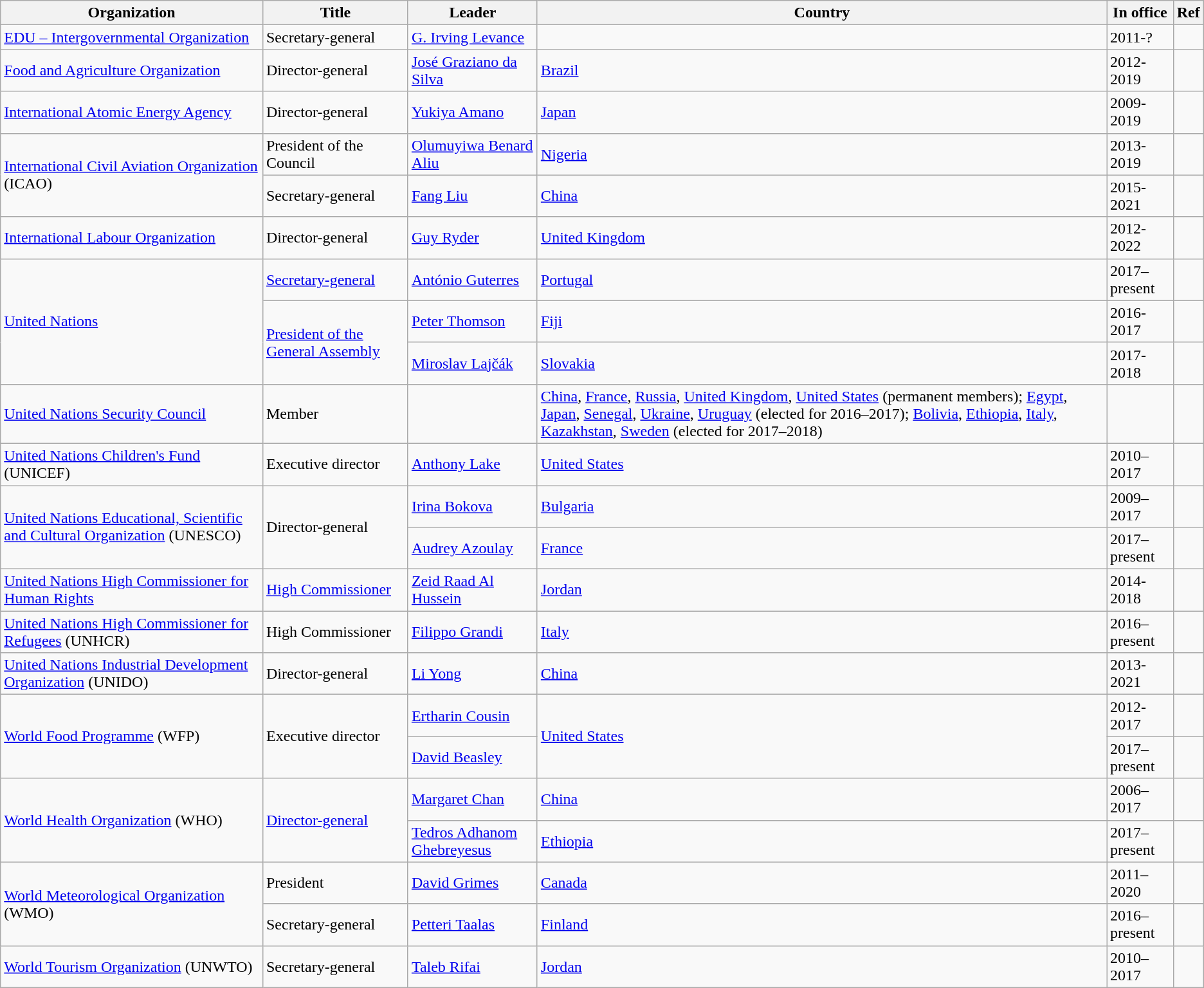<table class="wikitable unsortable">
<tr>
<th>Organization</th>
<th>Title</th>
<th>Leader</th>
<th>Country</th>
<th>In office</th>
<th>Ref</th>
</tr>
<tr>
<td><a href='#'>EDU – Intergovernmental Organization</a></td>
<td>Secretary-general</td>
<td><a href='#'>G. Irving Levance</a></td>
<td></td>
<td>2011-?</td>
<td></td>
</tr>
<tr>
<td><a href='#'>Food and Agriculture Organization</a></td>
<td>Director-general</td>
<td><a href='#'>José Graziano da Silva</a></td>
<td><a href='#'>Brazil</a></td>
<td>2012-2019</td>
<td></td>
</tr>
<tr>
<td><a href='#'>International Atomic Energy Agency</a></td>
<td>Director-general</td>
<td><a href='#'>Yukiya Amano</a></td>
<td><a href='#'>Japan</a></td>
<td>2009-2019</td>
<td></td>
</tr>
<tr>
<td rowspan="2"><a href='#'>International Civil Aviation Organization</a> (ICAO)</td>
<td>President of the Council</td>
<td><a href='#'>Olumuyiwa Benard Aliu</a></td>
<td><a href='#'>Nigeria</a></td>
<td>2013-2019</td>
<td></td>
</tr>
<tr>
<td>Secretary-general</td>
<td><a href='#'>Fang Liu</a></td>
<td><a href='#'>China</a></td>
<td>2015-2021</td>
<td></td>
</tr>
<tr>
<td><a href='#'>International Labour Organization</a></td>
<td>Director-general</td>
<td><a href='#'>Guy Ryder</a></td>
<td><a href='#'>United Kingdom</a></td>
<td>2012-2022</td>
<td></td>
</tr>
<tr>
<td rowspan="3"><a href='#'>United Nations</a></td>
<td><a href='#'>Secretary-general</a></td>
<td><a href='#'>António Guterres</a></td>
<td><a href='#'>Portugal</a></td>
<td>2017–present</td>
<td></td>
</tr>
<tr>
<td rowspan="2"><a href='#'>President of the General Assembly</a></td>
<td><a href='#'>Peter Thomson</a></td>
<td><a href='#'>Fiji</a></td>
<td>2016-2017</td>
<td></td>
</tr>
<tr>
<td><a href='#'>Miroslav Lajčák</a></td>
<td><a href='#'>Slovakia</a></td>
<td>2017-2018</td>
<td></td>
</tr>
<tr>
<td><a href='#'>United Nations Security Council</a></td>
<td>Member</td>
<td></td>
<td><a href='#'>China</a>, <a href='#'>France</a>, <a href='#'>Russia</a>, <a href='#'>United Kingdom</a>, <a href='#'>United States</a> (permanent members); <a href='#'>Egypt</a>, <a href='#'>Japan</a>, <a href='#'>Senegal</a>, <a href='#'>Ukraine</a>, <a href='#'>Uruguay</a> (elected for 2016–2017); <a href='#'>Bolivia</a>, <a href='#'>Ethiopia</a>, <a href='#'>Italy</a>, <a href='#'>Kazakhstan</a>, <a href='#'>Sweden</a> (elected for 2017–2018)</td>
<td></td>
<td></td>
</tr>
<tr>
<td><a href='#'>United Nations Children's Fund</a> (UNICEF)</td>
<td>Executive director</td>
<td><a href='#'>Anthony Lake</a></td>
<td><a href='#'>United States</a></td>
<td>2010–2017</td>
<td></td>
</tr>
<tr>
<td rowspan="2"><a href='#'>United Nations Educational, Scientific and Cultural Organization</a> (UNESCO)</td>
<td rowspan="2">Director-general</td>
<td><a href='#'>Irina Bokova</a></td>
<td><a href='#'>Bulgaria</a></td>
<td>2009–2017</td>
<td></td>
</tr>
<tr>
<td><a href='#'>Audrey Azoulay</a></td>
<td><a href='#'>France</a></td>
<td>2017–present</td>
<td></td>
</tr>
<tr>
<td><a href='#'>United Nations High Commissioner for Human Rights</a></td>
<td><a href='#'>High Commissioner</a></td>
<td><a href='#'>Zeid Raad Al Hussein</a></td>
<td><a href='#'>Jordan</a></td>
<td>2014-2018</td>
<td></td>
</tr>
<tr>
<td><a href='#'>United Nations High Commissioner for Refugees</a> (UNHCR)</td>
<td>High Commissioner</td>
<td><a href='#'>Filippo Grandi</a></td>
<td><a href='#'>Italy</a></td>
<td>2016–present</td>
<td></td>
</tr>
<tr>
<td><a href='#'>United Nations Industrial Development Organization</a> (UNIDO)</td>
<td>Director-general</td>
<td><a href='#'>Li Yong</a></td>
<td><a href='#'>China</a></td>
<td>2013-2021</td>
<td></td>
</tr>
<tr>
<td rowspan="2"><a href='#'>World Food Programme</a> (WFP)</td>
<td rowspan="2">Executive director</td>
<td><a href='#'>Ertharin Cousin</a></td>
<td rowspan="2"><a href='#'>United States</a></td>
<td>2012-2017</td>
<td></td>
</tr>
<tr>
<td><a href='#'>David Beasley</a></td>
<td>2017–present</td>
<td></td>
</tr>
<tr>
<td rowspan="2"><a href='#'>World Health Organization</a> (WHO)</td>
<td rowspan="2"><a href='#'>Director-general</a></td>
<td><a href='#'>Margaret Chan</a></td>
<td><a href='#'>China</a></td>
<td>2006–2017</td>
<td></td>
</tr>
<tr>
<td><a href='#'>Tedros Adhanom Ghebreyesus</a></td>
<td><a href='#'>Ethiopia</a></td>
<td>2017–present</td>
<td></td>
</tr>
<tr>
<td rowspan="2"><a href='#'>World Meteorological Organization</a> (WMO)</td>
<td>President</td>
<td><a href='#'>David Grimes</a></td>
<td><a href='#'>Canada</a></td>
<td>2011–2020</td>
<td></td>
</tr>
<tr>
<td>Secretary-general</td>
<td><a href='#'>Petteri Taalas</a></td>
<td><a href='#'>Finland</a></td>
<td>2016–present</td>
<td></td>
</tr>
<tr>
<td><a href='#'>World Tourism Organization</a> (UNWTO)</td>
<td>Secretary-general</td>
<td><a href='#'>Taleb Rifai</a></td>
<td><a href='#'>Jordan</a></td>
<td>2010–2017</td>
<td></td>
</tr>
</table>
